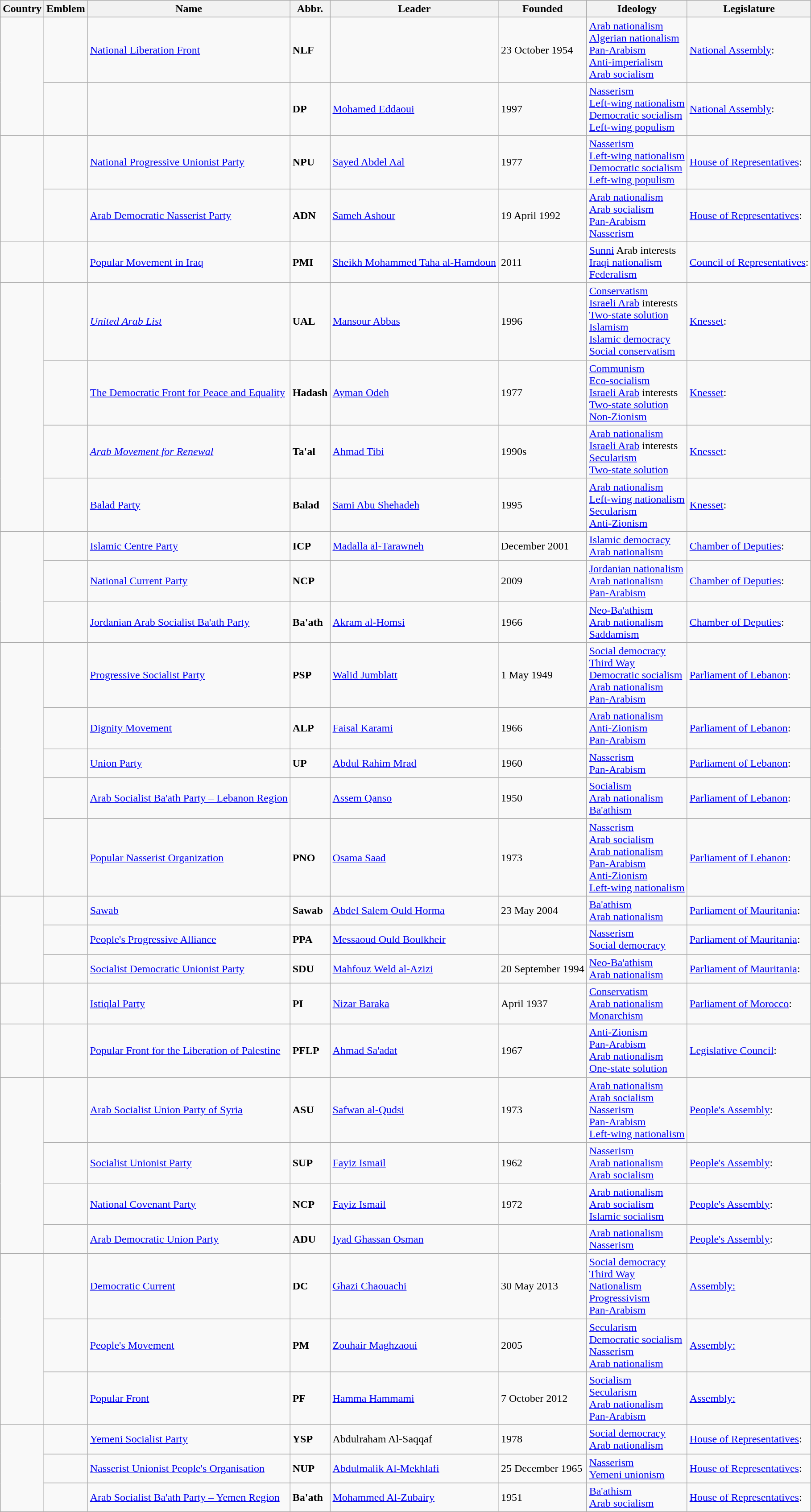<table class="wikitable sortable">
<tr>
<th>Country</th>
<th>Emblem</th>
<th>Name</th>
<th>Abbr.</th>
<th>Leader</th>
<th>Founded</th>
<th>Ideology</th>
<th>Legislature</th>
</tr>
<tr>
<td rowspan="2"></td>
<td></td>
<td><a href='#'>National Liberation Front</a><br><small></small></td>
<td><strong>NLF</strong></td>
<td></td>
<td>23 October 1954</td>
<td><a href='#'>Arab nationalism</a><br><a href='#'>Algerian nationalism</a><br><a href='#'>Pan-Arabism</a><br><a href='#'>Anti-imperialism</a><br><a href='#'>Arab socialism</a></td>
<td><a href='#'>National Assembly</a>:</td>
</tr>
<tr>
<td></td>
<td><br><small></small></td>
<td><strong>DP</strong></td>
<td><a href='#'>Mohamed Eddaoui</a></td>
<td>1997</td>
<td><a href='#'>Nasserism</a><br><a href='#'>Left-wing nationalism</a><br><a href='#'>Democratic socialism</a><br><a href='#'>Left-wing populism</a></td>
<td><a href='#'>National Assembly</a>:</td>
</tr>
<tr>
<td rowspan="2"></td>
<td></td>
<td><a href='#'>National Progressive Unionist Party</a><br><small></small></td>
<td><strong>NPU</strong></td>
<td><a href='#'>Sayed Abdel Aal</a></td>
<td>1977</td>
<td><a href='#'>Nasserism</a><br><a href='#'>Left-wing nationalism</a><br><a href='#'>Democratic socialism</a><br><a href='#'>Left-wing populism</a></td>
<td><a href='#'>House of Representatives</a>:</td>
</tr>
<tr>
<td></td>
<td><a href='#'>Arab Democratic Nasserist Party</a><br><small></small></td>
<td><strong>ADN</strong></td>
<td><a href='#'>Sameh Ashour</a></td>
<td>19 April 1992</td>
<td><a href='#'>Arab nationalism</a><br><a href='#'>Arab socialism</a><br><a href='#'>Pan-Arabism</a><br><a href='#'>Nasserism</a></td>
<td><a href='#'>House of Representatives</a>:</td>
</tr>
<tr>
<td></td>
<td></td>
<td><a href='#'>Popular Movement in Iraq</a><br><small></small></td>
<td><strong>PMI</strong></td>
<td><a href='#'>Sheikh Mohammed Taha al-Hamdoun</a></td>
<td>2011</td>
<td><a href='#'>Sunni</a> Arab interests<br><a href='#'>Iraqi nationalism</a><br><a href='#'>Federalism</a></td>
<td><a href='#'>Council of Representatives</a>:</td>
</tr>
<tr>
<td rowspan="4"></td>
<td></td>
<td><em><a href='#'>United Arab List</a></em><br><small></small></td>
<td><strong>UAL</strong></td>
<td><a href='#'>Mansour Abbas</a></td>
<td>1996</td>
<td><a href='#'>Conservatism</a><br><a href='#'>Israeli Arab</a> interests<br><a href='#'>Two-state solution</a><br><a href='#'>Islamism</a><br><a href='#'>Islamic democracy</a><br><a href='#'>Social conservatism</a></td>
<td><a href='#'>Knesset</a>:</td>
</tr>
<tr>
<td></td>
<td><a href='#'>The Democratic Front for Peace and Equality</a><br><small></small></td>
<td><strong>Hadash</strong></td>
<td><a href='#'>Ayman Odeh</a></td>
<td>1977</td>
<td><a href='#'>Communism</a><br><a href='#'>Eco-socialism</a><br><a href='#'>Israeli Arab</a> interests<br><a href='#'>Two-state solution</a><br><a href='#'>Non-Zionism</a></td>
<td><a href='#'>Knesset</a>:</td>
</tr>
<tr>
<td></td>
<td><em><a href='#'>Arab Movement for Renewal</a></em><br><small></small></td>
<td><strong>Ta'al</strong></td>
<td><a href='#'>Ahmad Tibi</a></td>
<td>1990s</td>
<td><a href='#'>Arab nationalism</a><br><a href='#'>Israeli Arab</a> interests<br><a href='#'>Secularism</a><br><a href='#'>Two-state solution</a></td>
<td><a href='#'>Knesset</a>:</td>
</tr>
<tr>
<td></td>
<td><a href='#'>Balad Party</a><br><small></small></td>
<td><strong>Balad</strong></td>
<td><a href='#'>Sami Abu Shehadeh</a></td>
<td>1995</td>
<td><a href='#'>Arab nationalism</a><br><a href='#'>Left-wing nationalism</a><br><a href='#'>Secularism</a><br><a href='#'>Anti-Zionism</a></td>
<td><a href='#'>Knesset</a>:</td>
</tr>
<tr>
<td rowspan="3"></td>
<td></td>
<td><a href='#'>Islamic Centre Party</a><br><small></small></td>
<td><strong>ICP</strong></td>
<td><a href='#'>Madalla al-Tarawneh</a></td>
<td>December 2001</td>
<td><a href='#'>Islamic democracy</a><br><a href='#'>Arab nationalism</a></td>
<td><a href='#'>Chamber of Deputies</a>:</td>
</tr>
<tr>
<td></td>
<td><a href='#'>National Current Party</a><br><small></small></td>
<td><strong>NCP</strong></td>
<td></td>
<td>2009</td>
<td><a href='#'>Jordanian nationalism</a><br><a href='#'>Arab nationalism</a><br><a href='#'>Pan-Arabism</a></td>
<td><a href='#'>Chamber of Deputies</a>:</td>
</tr>
<tr>
<td></td>
<td><a href='#'>Jordanian Arab Socialist Ba'ath Party</a><br><small></small></td>
<td><strong>Ba'ath</strong></td>
<td><a href='#'>Akram al-Homsi</a></td>
<td>1966</td>
<td><a href='#'>Neo-Ba'athism</a><br><a href='#'>Arab nationalism</a><br><a href='#'>Saddamism</a></td>
<td><a href='#'>Chamber of Deputies</a>:</td>
</tr>
<tr>
<td rowspan="5"></td>
<td></td>
<td><a href='#'>Progressive Socialist Party</a><br><small></small></td>
<td><strong>PSP</strong></td>
<td><a href='#'>Walid Jumblatt</a></td>
<td>1 May 1949</td>
<td><a href='#'>Social democracy</a><br><a href='#'>Third Way</a><br><a href='#'>Democratic socialism</a><br><a href='#'>Arab nationalism</a><br><a href='#'>Pan-Arabism</a></td>
<td><a href='#'>Parliament of Lebanon</a>:</td>
</tr>
<tr>
<td></td>
<td><a href='#'>Dignity Movement</a><br><small></small></td>
<td><strong>ALP</strong></td>
<td><a href='#'>Faisal Karami</a></td>
<td>1966</td>
<td><a href='#'>Arab nationalism</a><br><a href='#'>Anti-Zionism</a><br><a href='#'>Pan-Arabism</a></td>
<td><a href='#'>Parliament of Lebanon</a>:</td>
</tr>
<tr>
<td></td>
<td><a href='#'>Union Party</a><br><small></small></td>
<td><strong>UP</strong></td>
<td><a href='#'>Abdul Rahim Mrad</a></td>
<td>1960</td>
<td><a href='#'>Nasserism</a><br><a href='#'>Pan-Arabism</a></td>
<td><a href='#'>Parliament of Lebanon</a>:</td>
</tr>
<tr>
<td></td>
<td><a href='#'>Arab Socialist Ba'ath Party – Lebanon Region</a><br><small></small></td>
<td></td>
<td><a href='#'>Assem Qanso</a></td>
<td>1950</td>
<td><a href='#'>Socialism</a><br><a href='#'>Arab nationalism</a><br><a href='#'>Ba'athism</a></td>
<td><a href='#'>Parliament of Lebanon</a>:</td>
</tr>
<tr>
<td></td>
<td><a href='#'>Popular Nasserist Organization</a><br><small></small></td>
<td><strong>PNO</strong></td>
<td><a href='#'>Osama Saad</a></td>
<td>1973</td>
<td><a href='#'>Nasserism</a><br><a href='#'>Arab socialism</a><br><a href='#'>Arab nationalism</a><br><a href='#'>Pan-Arabism</a><br><a href='#'>Anti-Zionism</a><br><a href='#'>Left-wing nationalism</a></td>
<td><a href='#'>Parliament of Lebanon</a>:</td>
</tr>
<tr>
<td rowspan="3"></td>
<td></td>
<td><a href='#'>Sawab</a><br><small></small></td>
<td><strong>Sawab</strong></td>
<td><a href='#'>Abdel Salem Ould Horma</a></td>
<td>23 May 2004</td>
<td><a href='#'>Ba'athism</a><br><a href='#'>Arab nationalism</a></td>
<td><a href='#'>Parliament of Mauritania</a>:</td>
</tr>
<tr>
<td></td>
<td><a href='#'>People's Progressive Alliance</a><br><small></small></td>
<td><strong>PPA</strong></td>
<td><a href='#'>Messaoud Ould Boulkheir</a></td>
<td></td>
<td><a href='#'>Nasserism</a><br><a href='#'>Social democracy</a></td>
<td><a href='#'>Parliament of Mauritania</a>:</td>
</tr>
<tr>
<td></td>
<td><a href='#'>Socialist Democratic Unionist Party</a><br><small></small></td>
<td><strong>SDU</strong></td>
<td><a href='#'>Mahfouz Weld al-Azizi</a></td>
<td>20 September 1994</td>
<td><a href='#'>Neo-Ba'athism</a><br><a href='#'>Arab nationalism</a></td>
<td><a href='#'>Parliament of Mauritania</a>:</td>
</tr>
<tr>
<td></td>
<td></td>
<td><a href='#'>Istiqlal Party</a></td>
<td><strong>PI</strong></td>
<td><a href='#'>Nizar Baraka</a></td>
<td>April 1937</td>
<td><a href='#'>Conservatism</a><br><a href='#'>Arab nationalism</a><br><a href='#'>Monarchism</a></td>
<td><a href='#'>Parliament of Morocco</a>:</td>
</tr>
<tr>
<td></td>
<td></td>
<td><a href='#'>Popular Front for the Liberation of Palestine</a><br><small></small></td>
<td><strong>PFLP</strong></td>
<td><a href='#'>Ahmad Sa'adat</a></td>
<td>1967</td>
<td><a href='#'>Anti-Zionism</a><br><a href='#'>Pan-Arabism</a><br><a href='#'>Arab nationalism</a><br><a href='#'>One-state solution</a></td>
<td><a href='#'>Legislative Council</a>:</td>
</tr>
<tr>
<td rowspan="4"></td>
<td></td>
<td><a href='#'>Arab Socialist Union Party of Syria</a><br><small></small></td>
<td><strong>ASU</strong></td>
<td><a href='#'>Safwan al-Qudsi</a></td>
<td>1973</td>
<td><a href='#'>Arab nationalism</a><br><a href='#'>Arab socialism</a><br><a href='#'>Nasserism</a><br><a href='#'>Pan-Arabism</a><br><a href='#'>Left-wing nationalism</a></td>
<td><a href='#'>People's Assembly</a>:</td>
</tr>
<tr>
<td></td>
<td><a href='#'>Socialist Unionist Party</a><br><small></small></td>
<td><strong>SUP</strong></td>
<td><a href='#'>Fayiz Ismail</a></td>
<td>1962</td>
<td><a href='#'>Nasserism</a><br><a href='#'>Arab nationalism</a><br><a href='#'>Arab socialism</a></td>
<td><a href='#'>People's Assembly</a>:</td>
</tr>
<tr>
<td></td>
<td><a href='#'>National Covenant Party</a><br><small></small></td>
<td><strong>NCP</strong></td>
<td><a href='#'>Fayiz Ismail</a></td>
<td>1972</td>
<td><a href='#'>Arab nationalism</a><br><a href='#'>Arab socialism</a><br><a href='#'>Islamic socialism</a></td>
<td><a href='#'>People's Assembly</a>:</td>
</tr>
<tr>
<td></td>
<td><a href='#'>Arab Democratic Union Party</a><br><small></small></td>
<td><strong>ADU</strong></td>
<td><a href='#'>Iyad Ghassan Osman</a></td>
<td></td>
<td><a href='#'>Arab nationalism</a><br><a href='#'>Nasserism</a></td>
<td><a href='#'>People's Assembly</a>:</td>
</tr>
<tr>
<td rowspan="3"></td>
<td></td>
<td><a href='#'>Democratic Current</a><br><small></small></td>
<td><strong>DC</strong></td>
<td><a href='#'>Ghazi Chaouachi</a></td>
<td>30 May 2013</td>
<td><a href='#'>Social democracy</a><br><a href='#'>Third Way</a><br><a href='#'>Nationalism</a><br><a href='#'>Progressivism</a><br><a href='#'>Pan-Arabism</a></td>
<td><a href='#'>Assembly:</a></td>
</tr>
<tr>
<td></td>
<td><a href='#'>People's Movement</a><br><small></small></td>
<td><strong>PM</strong></td>
<td><a href='#'>Zouhair Maghzaoui</a></td>
<td>2005</td>
<td><a href='#'>Secularism</a><br><a href='#'>Democratic socialism</a><br><a href='#'>Nasserism</a><br><a href='#'>Arab nationalism</a></td>
<td><a href='#'>Assembly:</a></td>
</tr>
<tr>
<td></td>
<td><a href='#'>Popular Front</a><br><small></small></td>
<td><strong>PF</strong></td>
<td><a href='#'>Hamma Hammami</a></td>
<td>7 October 2012</td>
<td><a href='#'>Socialism</a><br><a href='#'>Secularism</a><br><a href='#'>Arab nationalism</a><br><a href='#'>Pan-Arabism</a></td>
<td><a href='#'>Assembly:</a></td>
</tr>
<tr>
<td rowspan="3"></td>
<td></td>
<td><a href='#'>Yemeni Socialist Party</a><br><small></small></td>
<td><strong>YSP</strong></td>
<td>Abdulraham Al-Saqqaf</td>
<td>1978</td>
<td><a href='#'>Social democracy</a><br><a href='#'>Arab nationalism</a></td>
<td><a href='#'>House of Representatives</a>:</td>
</tr>
<tr>
<td></td>
<td><a href='#'>Nasserist Unionist People's Organisation</a><br><small></small></td>
<td><strong>NUP</strong></td>
<td><a href='#'>Abdulmalik Al-Mekhlafi</a></td>
<td>25 December 1965</td>
<td><a href='#'>Nasserism</a><br><a href='#'>Yemeni unionism</a></td>
<td><a href='#'>House of Representatives</a>:</td>
</tr>
<tr>
<td></td>
<td><a href='#'>Arab Socialist Ba'ath Party – Yemen Region</a><br><small></small></td>
<td><strong>Ba'ath</strong></td>
<td><a href='#'>Mohammed Al-Zubairy</a></td>
<td>1951</td>
<td><a href='#'>Ba'athism</a><br><a href='#'>Arab socialism</a></td>
<td><a href='#'>House of Representatives</a>:</td>
</tr>
</table>
